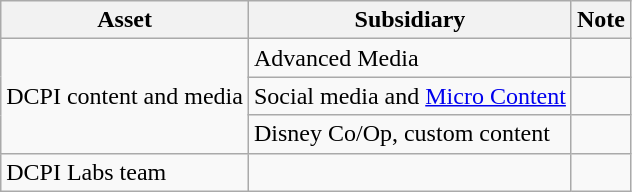<table class="wikitable">
<tr>
<th>Asset</th>
<th>Subsidiary</th>
<th>Note</th>
</tr>
<tr>
<td rowspan="3">DCPI content and media</td>
<td>Advanced Media</td>
<td></td>
</tr>
<tr>
<td>Social media and <a href='#'>Micro Content</a></td>
<td></td>
</tr>
<tr>
<td>Disney Co/Op, custom content</td>
<td></td>
</tr>
<tr>
<td>DCPI Labs team</td>
<td></td>
<td></td>
</tr>
</table>
